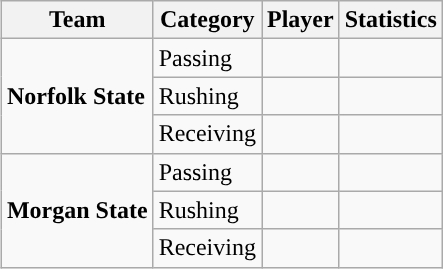<table class="wikitable" style="float: right;">
<tr>
<th>Team</th>
<th>Category</th>
<th>Player</th>
<th>Statistics</th>
</tr>
<tr>
<td rowspan=3><strong>Norfolk State</strong></td>
<td>Passing</td>
<td></td>
<td></td>
</tr>
<tr>
<td>Rushing</td>
<td></td>
<td></td>
</tr>
<tr>
<td>Receiving</td>
<td></td>
<td></td>
</tr>
<tr>
<td rowspan=3><strong>Morgan State</strong></td>
<td>Passing</td>
<td></td>
<td></td>
</tr>
<tr>
<td>Rushing</td>
<td></td>
<td></td>
</tr>
<tr>
<td>Receiving</td>
<td></td>
<td></td>
</tr>
</table>
